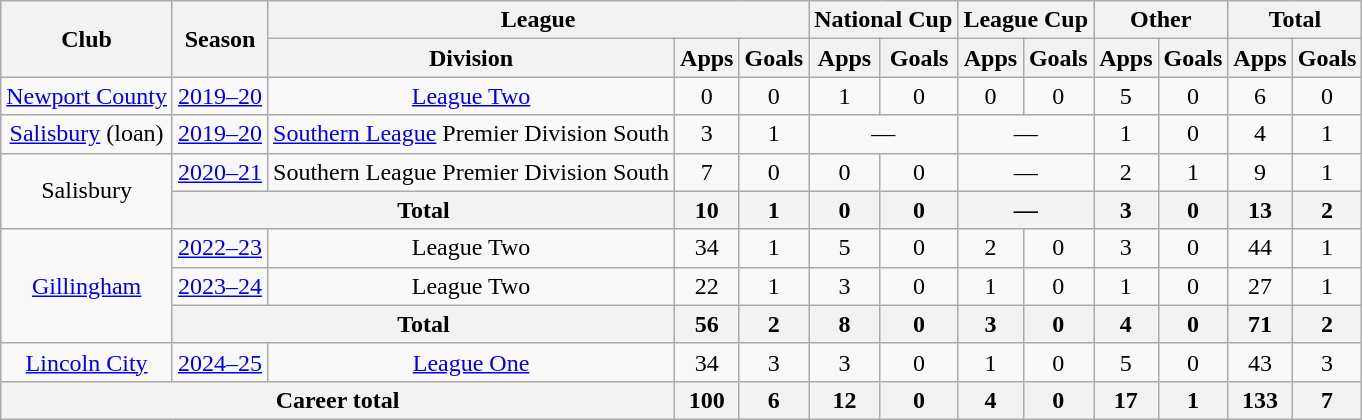<table class="wikitable" style="text-align:center">
<tr>
<th rowspan="2">Club</th>
<th rowspan="2">Season</th>
<th colspan="3">League</th>
<th colspan="2">National Cup</th>
<th colspan="2">League Cup</th>
<th colspan="2">Other</th>
<th colspan="2">Total</th>
</tr>
<tr>
<th>Division</th>
<th>Apps</th>
<th>Goals</th>
<th>Apps</th>
<th>Goals</th>
<th>Apps</th>
<th>Goals</th>
<th>Apps</th>
<th>Goals</th>
<th>Apps</th>
<th>Goals</th>
</tr>
<tr>
<td><a href='#'>Newport County</a></td>
<td><a href='#'>2019–20</a></td>
<td><a href='#'>League Two</a></td>
<td>0</td>
<td>0</td>
<td>1</td>
<td>0</td>
<td>0</td>
<td>0</td>
<td>5</td>
<td>0</td>
<td>6</td>
<td>0</td>
</tr>
<tr>
<td><a href='#'>Salisbury</a> (loan)</td>
<td><a href='#'>2019–20</a></td>
<td><a href='#'>Southern League</a> Premier Division South</td>
<td>3</td>
<td>1</td>
<td colspan="2">―</td>
<td colspan="2">―</td>
<td>1</td>
<td>0</td>
<td>4</td>
<td>1</td>
</tr>
<tr>
<td rowspan="2">Salisbury</td>
<td><a href='#'>2020–21</a></td>
<td>Southern League Premier Division South</td>
<td>7</td>
<td>0</td>
<td>0</td>
<td>0</td>
<td colspan="2">―</td>
<td>2</td>
<td>1</td>
<td>9</td>
<td>1</td>
</tr>
<tr>
<th colspan="2">Total</th>
<th>10</th>
<th>1</th>
<th>0</th>
<th>0</th>
<th colspan="2">―</th>
<th>3</th>
<th>0</th>
<th>13</th>
<th>2</th>
</tr>
<tr>
<td rowspan="3"><a href='#'>Gillingham</a></td>
<td><a href='#'>2022–23</a></td>
<td>League Two</td>
<td>34</td>
<td>1</td>
<td>5</td>
<td>0</td>
<td>2</td>
<td>0</td>
<td>3</td>
<td>0</td>
<td>44</td>
<td>1</td>
</tr>
<tr>
<td><a href='#'>2023–24</a></td>
<td>League Two</td>
<td>22</td>
<td>1</td>
<td>3</td>
<td>0</td>
<td>1</td>
<td>0</td>
<td>1</td>
<td>0</td>
<td>27</td>
<td>1</td>
</tr>
<tr>
<th colspan="2">Total</th>
<th>56</th>
<th>2</th>
<th>8</th>
<th>0</th>
<th>3</th>
<th>0</th>
<th>4</th>
<th>0</th>
<th>71</th>
<th>2</th>
</tr>
<tr>
<td><a href='#'>Lincoln City</a></td>
<td><a href='#'>2024–25</a></td>
<td><a href='#'>League One</a></td>
<td>34</td>
<td>3</td>
<td>3</td>
<td>0</td>
<td>1</td>
<td>0</td>
<td>5</td>
<td>0</td>
<td>43</td>
<td>3</td>
</tr>
<tr>
<th colspan="3">Career total</th>
<th>100</th>
<th>6</th>
<th>12</th>
<th>0</th>
<th>4</th>
<th>0</th>
<th>17</th>
<th>1</th>
<th>133</th>
<th>7</th>
</tr>
</table>
